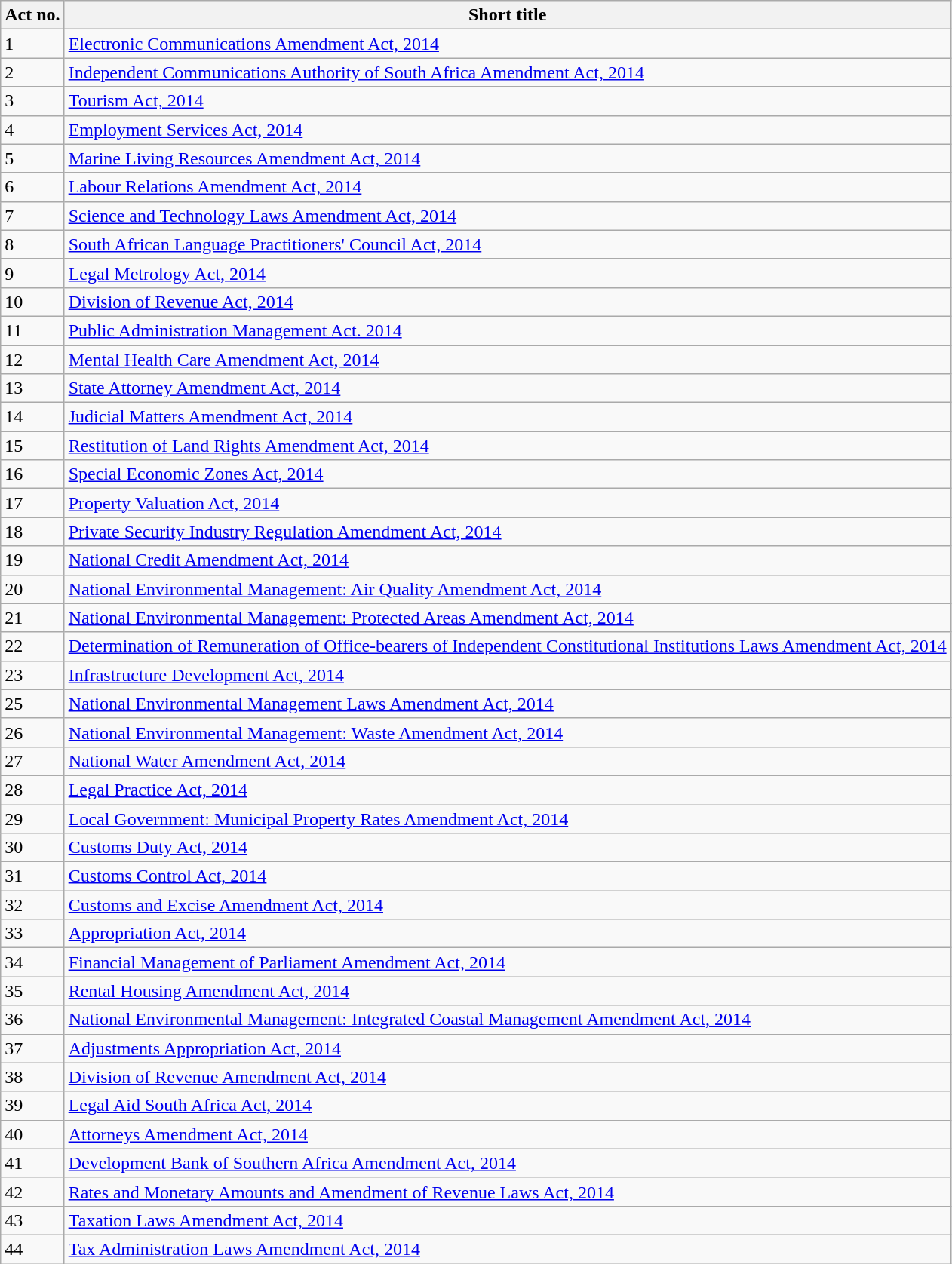<table class="wikitable sortable">
<tr>
<th>Act no.</th>
<th>Short title</th>
</tr>
<tr>
<td>1</td>
<td><a href='#'>Electronic Communications Amendment Act, 2014</a></td>
</tr>
<tr>
<td>2</td>
<td><a href='#'>Independent Communications Authority of South Africa Amendment Act, 2014</a></td>
</tr>
<tr>
<td>3</td>
<td><a href='#'>Tourism Act, 2014</a></td>
</tr>
<tr>
<td>4</td>
<td><a href='#'>Employment Services Act, 2014</a></td>
</tr>
<tr>
<td>5</td>
<td><a href='#'>Marine Living Resources Amendment Act, 2014</a></td>
</tr>
<tr>
<td>6</td>
<td><a href='#'>Labour Relations Amendment Act, 2014</a></td>
</tr>
<tr>
<td>7</td>
<td><a href='#'>Science and Technology Laws Amendment Act, 2014</a></td>
</tr>
<tr>
<td>8</td>
<td><a href='#'>South African Language Practitioners' Council Act, 2014</a></td>
</tr>
<tr>
<td>9</td>
<td><a href='#'>Legal Metrology Act, 2014</a></td>
</tr>
<tr>
<td>10</td>
<td><a href='#'>Division of Revenue Act, 2014</a></td>
</tr>
<tr>
<td>11</td>
<td><a href='#'>Public Administration Management Act. 2014</a></td>
</tr>
<tr>
<td>12</td>
<td><a href='#'>Mental Health Care Amendment Act, 2014</a></td>
</tr>
<tr>
<td>13</td>
<td><a href='#'>State Attorney Amendment Act, 2014</a></td>
</tr>
<tr>
<td>14</td>
<td><a href='#'>Judicial Matters Amendment Act, 2014</a></td>
</tr>
<tr>
<td>15</td>
<td><a href='#'>Restitution of Land Rights Amendment Act, 2014</a></td>
</tr>
<tr>
<td>16</td>
<td><a href='#'>Special Economic Zones Act, 2014</a></td>
</tr>
<tr>
<td>17</td>
<td><a href='#'>Property Valuation Act, 2014</a></td>
</tr>
<tr>
<td>18</td>
<td><a href='#'>Private Security Industry Regulation Amendment Act, 2014</a></td>
</tr>
<tr>
<td>19</td>
<td><a href='#'>National Credit Amendment Act, 2014</a></td>
</tr>
<tr>
<td>20</td>
<td><a href='#'>National Environmental Management: Air Quality Amendment Act, 2014</a></td>
</tr>
<tr>
<td>21</td>
<td><a href='#'>National Environmental Management: Protected Areas Amendment Act, 2014</a></td>
</tr>
<tr>
<td>22</td>
<td><a href='#'>Determination of Remuneration of Office-bearers of Independent Constitutional Institutions Laws Amendment Act, 2014</a></td>
</tr>
<tr>
<td>23</td>
<td><a href='#'>Infrastructure Development Act, 2014</a></td>
</tr>
<tr>
<td>25</td>
<td><a href='#'>National Environmental Management Laws Amendment Act, 2014</a></td>
</tr>
<tr>
<td>26</td>
<td><a href='#'>National Environmental Management: Waste Amendment Act, 2014</a></td>
</tr>
<tr>
<td>27</td>
<td><a href='#'>National Water Amendment Act, 2014</a></td>
</tr>
<tr>
<td>28</td>
<td><a href='#'>Legal Practice Act, 2014</a></td>
</tr>
<tr>
<td>29</td>
<td><a href='#'>Local Government: Municipal Property Rates Amendment Act, 2014</a></td>
</tr>
<tr>
<td>30</td>
<td><a href='#'>Customs Duty Act, 2014</a></td>
</tr>
<tr>
<td>31</td>
<td><a href='#'>Customs Control Act, 2014</a></td>
</tr>
<tr>
<td>32</td>
<td><a href='#'>Customs and Excise Amendment Act, 2014</a></td>
</tr>
<tr>
<td>33</td>
<td><a href='#'>Appropriation Act, 2014</a></td>
</tr>
<tr>
<td>34</td>
<td><a href='#'>Financial Management of Parliament Amendment Act, 2014</a></td>
</tr>
<tr>
<td>35</td>
<td><a href='#'>Rental Housing Amendment Act, 2014</a></td>
</tr>
<tr>
<td>36</td>
<td><a href='#'>National Environmental Management: Integrated Coastal Management Amendment Act, 2014</a></td>
</tr>
<tr>
<td>37</td>
<td><a href='#'>Adjustments Appropriation Act, 2014</a></td>
</tr>
<tr>
<td>38</td>
<td><a href='#'>Division of Revenue Amendment Act, 2014</a></td>
</tr>
<tr>
<td>39</td>
<td><a href='#'>Legal Aid South Africa Act, 2014</a></td>
</tr>
<tr>
<td>40</td>
<td><a href='#'>Attorneys Amendment Act, 2014</a></td>
</tr>
<tr>
<td>41</td>
<td><a href='#'>Development Bank of Southern Africa Amendment Act, 2014</a></td>
</tr>
<tr>
<td>42</td>
<td><a href='#'>Rates and Monetary Amounts and Amendment of Revenue Laws Act, 2014</a></td>
</tr>
<tr>
<td>43</td>
<td><a href='#'>Taxation Laws Amendment Act, 2014</a></td>
</tr>
<tr>
<td>44</td>
<td><a href='#'>Tax Administration Laws Amendment Act, 2014</a></td>
</tr>
</table>
